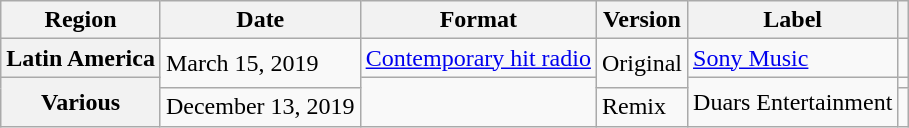<table class="wikitable plainrowheaders">
<tr>
<th scope="col">Region</th>
<th scope="col">Date</th>
<th scope="col">Format</th>
<th scope="col">Version</th>
<th scope="col">Label</th>
<th scope="col"></th>
</tr>
<tr>
<th scope="row">Latin America</th>
<td rowspan="2">March 15, 2019</td>
<td><a href='#'>Contemporary hit radio</a></td>
<td rowspan="2">Original</td>
<td><a href='#'>Sony Music</a></td>
<td style="text-align:center;"></td>
</tr>
<tr>
<th scope="row" rowspan="2">Various</th>
<td rowspan="2"></td>
<td rowspan="2">Duars Entertainment</td>
<td style="text-align:center;"></td>
</tr>
<tr>
<td>December 13, 2019</td>
<td>Remix</td>
<td style="text-align:center;"></td>
</tr>
</table>
